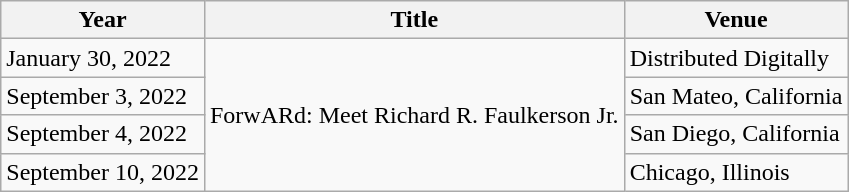<table class="wikitable sortable">
<tr style="text-align:center;">
<th>Year</th>
<th>Title</th>
<th>Venue</th>
</tr>
<tr>
<td>January 30, 2022</td>
<td !scope="row" rowspan="4">ForwARd: Meet Richard R. Faulkerson Jr.</td>
<td>Distributed Digitally</td>
</tr>
<tr>
<td>September 3, 2022</td>
<td>San Mateo, California</td>
</tr>
<tr>
<td>September 4, 2022</td>
<td>San Diego, California</td>
</tr>
<tr>
<td>September 10, 2022</td>
<td>Chicago, Illinois</td>
</tr>
</table>
